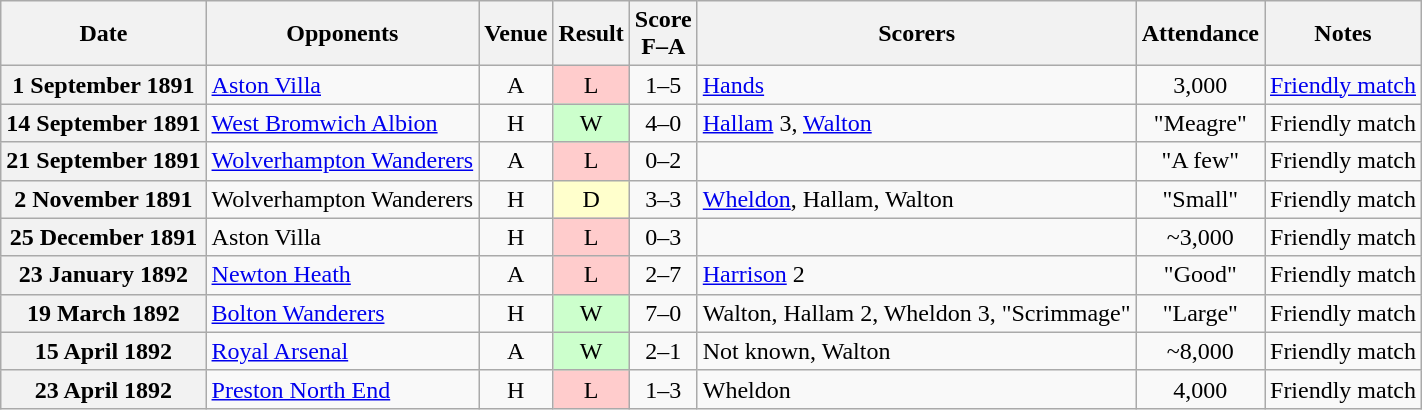<table class="wikitable plainrowheaders" style="text-align:center">
<tr>
<th scope="col">Date</th>
<th scope="col">Opponents</th>
<th scope="col">Venue</th>
<th scope="col">Result</th>
<th scope="col">Score<br>F–A</th>
<th scope="col">Scorers</th>
<th scope="col">Attendance</th>
<th scope="col">Notes</th>
</tr>
<tr>
<th scope="row">1 September 1891</th>
<td align="left"><a href='#'>Aston Villa</a></td>
<td>A</td>
<td style=background:#fcc>L</td>
<td>1–5</td>
<td align="left"><a href='#'>Hands</a></td>
<td>3,000</td>
<td align="left"><a href='#'>Friendly match</a></td>
</tr>
<tr>
<th scope="row">14 September 1891</th>
<td align="left"><a href='#'>West Bromwich Albion</a></td>
<td>H</td>
<td style=background:#cfc>W</td>
<td>4–0</td>
<td align="left"><a href='#'>Hallam</a> 3, <a href='#'>Walton</a></td>
<td>"Meagre"</td>
<td align="left">Friendly match</td>
</tr>
<tr>
<th scope="row">21 September 1891</th>
<td align="left"><a href='#'>Wolverhampton Wanderers</a></td>
<td>A</td>
<td style=background:#fcc>L</td>
<td>0–2</td>
<td></td>
<td>"A few"</td>
<td align="left">Friendly match</td>
</tr>
<tr>
<th scope="row">2 November 1891</th>
<td align="left">Wolverhampton Wanderers</td>
<td>H</td>
<td style=background:#ffc>D</td>
<td>3–3</td>
<td align="left"><a href='#'>Wheldon</a>, Hallam, Walton</td>
<td>"Small"</td>
<td align="left">Friendly match</td>
</tr>
<tr>
<th scope="row">25 December 1891</th>
<td align="left">Aston Villa</td>
<td>H</td>
<td style=background:#fcc>L</td>
<td>0–3</td>
<td></td>
<td>~3,000</td>
<td align="left">Friendly match</td>
</tr>
<tr>
<th scope="row">23 January 1892</th>
<td align="left"><a href='#'>Newton Heath</a></td>
<td>A</td>
<td style=background:#fcc>L</td>
<td>2–7</td>
<td align="left"><a href='#'>Harrison</a> 2</td>
<td>"Good"</td>
<td align="left">Friendly match</td>
</tr>
<tr>
<th scope="row">19 March 1892</th>
<td align="left"><a href='#'>Bolton Wanderers</a></td>
<td>H</td>
<td style=background:#cfc>W</td>
<td>7–0</td>
<td align="left">Walton, Hallam 2, Wheldon 3, "Scrimmage"</td>
<td>"Large"</td>
<td align="left">Friendly match</td>
</tr>
<tr>
<th scope="row">15 April 1892</th>
<td align="left"><a href='#'>Royal Arsenal</a></td>
<td>A</td>
<td style=background:#cfc>W</td>
<td>2–1</td>
<td align="left">Not known, Walton</td>
<td>~8,000</td>
<td align="left">Friendly match</td>
</tr>
<tr>
<th scope="row">23 April 1892</th>
<td align="left"><a href='#'>Preston North End</a></td>
<td>H</td>
<td style=background:#fcc>L</td>
<td>1–3</td>
<td align="left">Wheldon</td>
<td>4,000</td>
<td align="left">Friendly match</td>
</tr>
</table>
